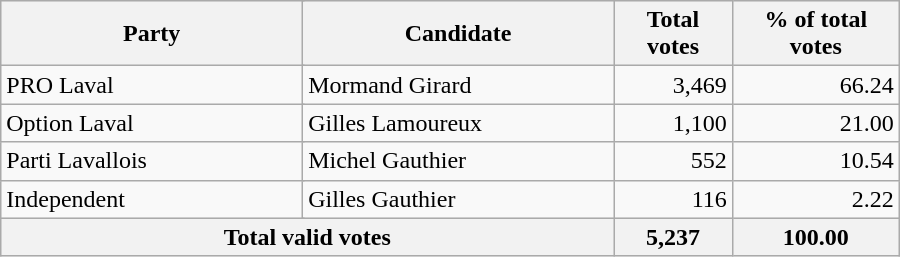<table style="width:600px;" class="wikitable">
<tr style="background-color:#E9E9E9">
<th colspan="2" style="width: 200px">Party</th>
<th colspan="1" style="width: 200px">Candidate</th>
<th align="right">Total votes</th>
<th align="right">% of total votes</th>
</tr>
<tr>
<td colspan="2" align="left">PRO Laval</td>
<td align="left">Mormand Girard</td>
<td align="right">3,469</td>
<td align="right">66.24</td>
</tr>
<tr>
<td colspan="2" align="left">Option Laval</td>
<td align="left">Gilles Lamoureux</td>
<td align="right">1,100</td>
<td align="right">21.00</td>
</tr>
<tr>
<td colspan="2" align="left">Parti Lavallois</td>
<td align="left">Michel Gauthier</td>
<td align="right">552</td>
<td align="right">10.54</td>
</tr>
<tr>
<td colspan="2" align="left">Independent</td>
<td align="left">Gilles Gauthier</td>
<td align="right">116</td>
<td align="right">2.22</td>
</tr>
<tr bgcolor="#EEEEEE">
<th colspan="3"  align="left">Total valid votes</th>
<th align="right">5,237</th>
<th align="right">100.00</th>
</tr>
</table>
